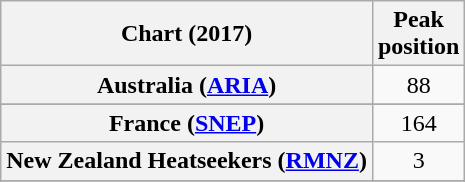<table class="wikitable sortable plainrowheaders" style="text-align:center">
<tr>
<th scope="col">Chart (2017)</th>
<th scope="col">Peak<br> position</th>
</tr>
<tr>
<th scope="row">Australia (<a href='#'>ARIA</a>)</th>
<td>88</td>
</tr>
<tr>
</tr>
<tr>
<th scope="row">France (<a href='#'>SNEP</a>)</th>
<td>164</td>
</tr>
<tr>
<th scope="row">New Zealand Heatseekers (<a href='#'>RMNZ</a>)</th>
<td>3</td>
</tr>
<tr>
</tr>
<tr>
</tr>
<tr>
</tr>
<tr>
</tr>
<tr>
</tr>
</table>
